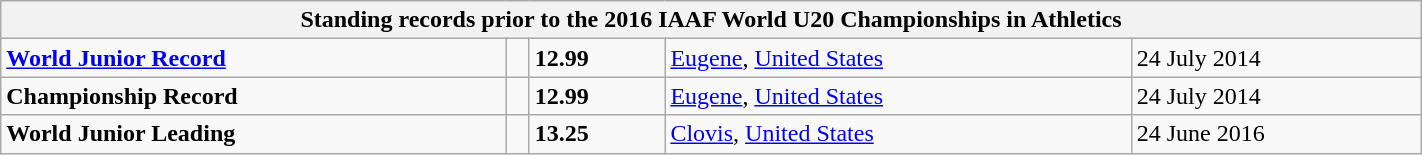<table class="wikitable" width=75%>
<tr>
<th colspan="5">Standing records prior to the 2016 IAAF World U20 Championships in Athletics</th>
</tr>
<tr>
<td><strong><a href='#'>World Junior Record</a></strong></td>
<td></td>
<td><strong>12.99</strong></td>
<td><a href='#'>Eugene</a>, <a href='#'>United States</a></td>
<td>24 July 2014</td>
</tr>
<tr>
<td><strong>Championship Record</strong></td>
<td></td>
<td><strong>12.99</strong></td>
<td><a href='#'>Eugene</a>, <a href='#'>United States</a></td>
<td>24 July 2014</td>
</tr>
<tr>
<td><strong>World Junior Leading</strong></td>
<td></td>
<td><strong>13.25</strong></td>
<td><a href='#'>Clovis</a>, <a href='#'>United States</a></td>
<td>24 June 2016</td>
</tr>
</table>
